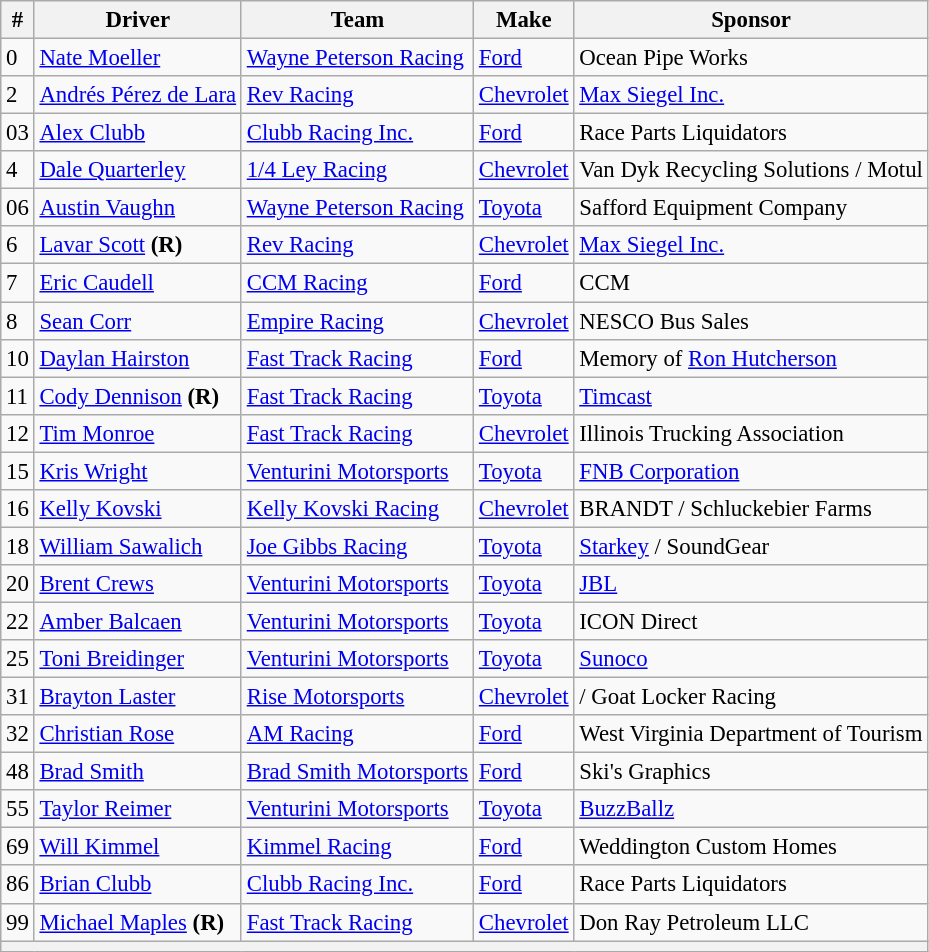<table class="wikitable" style="font-size: 95%;">
<tr>
<th>#</th>
<th>Driver</th>
<th>Team</th>
<th>Make</th>
<th>Sponsor</th>
</tr>
<tr>
<td>0</td>
<td><a href='#'>Nate Moeller</a></td>
<td><a href='#'>Wayne Peterson Racing</a></td>
<td><a href='#'>Ford</a></td>
<td>Ocean Pipe Works</td>
</tr>
<tr>
<td>2</td>
<td><a href='#'>Andrés Pérez de Lara</a></td>
<td><a href='#'>Rev Racing</a></td>
<td><a href='#'>Chevrolet</a></td>
<td><a href='#'>Max Siegel Inc.</a></td>
</tr>
<tr>
<td>03</td>
<td><a href='#'>Alex Clubb</a></td>
<td><a href='#'>Clubb Racing Inc.</a></td>
<td><a href='#'>Ford</a></td>
<td>Race Parts Liquidators</td>
</tr>
<tr>
<td>4</td>
<td><a href='#'>Dale Quarterley</a></td>
<td><a href='#'>1/4 Ley Racing</a></td>
<td><a href='#'>Chevrolet</a></td>
<td>Van Dyk Recycling Solutions / Motul</td>
</tr>
<tr>
<td>06</td>
<td><a href='#'>Austin Vaughn</a></td>
<td><a href='#'>Wayne Peterson Racing</a></td>
<td><a href='#'>Toyota</a></td>
<td>Safford Equipment Company</td>
</tr>
<tr>
<td>6</td>
<td><a href='#'>Lavar Scott</a> <strong>(R)</strong></td>
<td><a href='#'>Rev Racing</a></td>
<td><a href='#'>Chevrolet</a></td>
<td><a href='#'>Max Siegel Inc.</a></td>
</tr>
<tr>
<td>7</td>
<td><a href='#'>Eric Caudell</a></td>
<td><a href='#'>CCM Racing</a></td>
<td><a href='#'>Ford</a></td>
<td>CCM</td>
</tr>
<tr>
<td>8</td>
<td><a href='#'>Sean Corr</a></td>
<td><a href='#'>Empire Racing</a></td>
<td><a href='#'>Chevrolet</a></td>
<td>NESCO Bus Sales</td>
</tr>
<tr>
<td>10</td>
<td><a href='#'>Daylan Hairston</a></td>
<td><a href='#'>Fast Track Racing</a></td>
<td><a href='#'>Ford</a></td>
<td>Memory of <a href='#'>Ron Hutcherson</a></td>
</tr>
<tr>
<td>11</td>
<td><a href='#'>Cody Dennison</a> <strong>(R)</strong></td>
<td><a href='#'>Fast Track Racing</a></td>
<td><a href='#'>Toyota</a></td>
<td><a href='#'>Timcast</a></td>
</tr>
<tr>
<td>12</td>
<td><a href='#'>Tim Monroe</a></td>
<td><a href='#'>Fast Track Racing</a></td>
<td><a href='#'>Chevrolet</a></td>
<td>Illinois Trucking Association</td>
</tr>
<tr>
<td>15</td>
<td nowrap=""><a href='#'>Kris Wright</a></td>
<td><a href='#'>Venturini Motorsports</a></td>
<td><a href='#'>Toyota</a></td>
<td><a href='#'>FNB Corporation</a></td>
</tr>
<tr>
<td>16</td>
<td><a href='#'>Kelly Kovski</a></td>
<td><a href='#'>Kelly Kovski Racing</a></td>
<td><a href='#'>Chevrolet</a></td>
<td>BRANDT / Schluckebier Farms</td>
</tr>
<tr>
<td>18</td>
<td nowrap=""><a href='#'>William Sawalich</a></td>
<td><a href='#'>Joe Gibbs Racing</a></td>
<td><a href='#'>Toyota</a></td>
<td><a href='#'>Starkey</a> / SoundGear</td>
</tr>
<tr>
<td>20</td>
<td><a href='#'>Brent Crews</a></td>
<td><a href='#'>Venturini Motorsports</a></td>
<td><a href='#'>Toyota</a></td>
<td><a href='#'>JBL</a></td>
</tr>
<tr>
<td>22</td>
<td><a href='#'>Amber Balcaen</a></td>
<td><a href='#'>Venturini Motorsports</a></td>
<td><a href='#'>Toyota</a></td>
<td>ICON Direct</td>
</tr>
<tr>
<td>25</td>
<td><a href='#'>Toni Breidinger</a></td>
<td><a href='#'>Venturini Motorsports</a></td>
<td><a href='#'>Toyota</a></td>
<td><a href='#'>Sunoco</a></td>
</tr>
<tr>
<td>31</td>
<td><a href='#'>Brayton Laster</a></td>
<td><a href='#'>Rise Motorsports</a></td>
<td><a href='#'>Chevrolet</a></td>
<td> / Goat Locker Racing</td>
</tr>
<tr>
<td>32</td>
<td><a href='#'>Christian Rose</a></td>
<td><a href='#'>AM Racing</a></td>
<td><a href='#'>Ford</a></td>
<td>West Virginia Department of Tourism</td>
</tr>
<tr>
<td>48</td>
<td><a href='#'>Brad Smith</a></td>
<td><a href='#'>Brad Smith Motorsports</a></td>
<td><a href='#'>Ford</a></td>
<td>Ski's Graphics</td>
</tr>
<tr>
<td>55</td>
<td><a href='#'>Taylor Reimer</a></td>
<td><a href='#'>Venturini Motorsports</a></td>
<td><a href='#'>Toyota</a></td>
<td><a href='#'>BuzzBallz</a></td>
</tr>
<tr>
<td>69</td>
<td><a href='#'>Will Kimmel</a></td>
<td><a href='#'>Kimmel Racing</a></td>
<td><a href='#'>Ford</a></td>
<td>Weddington Custom Homes</td>
</tr>
<tr>
<td>86</td>
<td><a href='#'>Brian Clubb</a></td>
<td><a href='#'>Clubb Racing Inc.</a></td>
<td><a href='#'>Ford</a></td>
<td>Race Parts Liquidators</td>
</tr>
<tr>
<td>99</td>
<td><a href='#'>Michael Maples</a> <strong>(R)</strong></td>
<td><a href='#'>Fast Track Racing</a></td>
<td><a href='#'>Chevrolet</a></td>
<td>Don Ray Petroleum LLC</td>
</tr>
<tr>
<th colspan="5"></th>
</tr>
</table>
